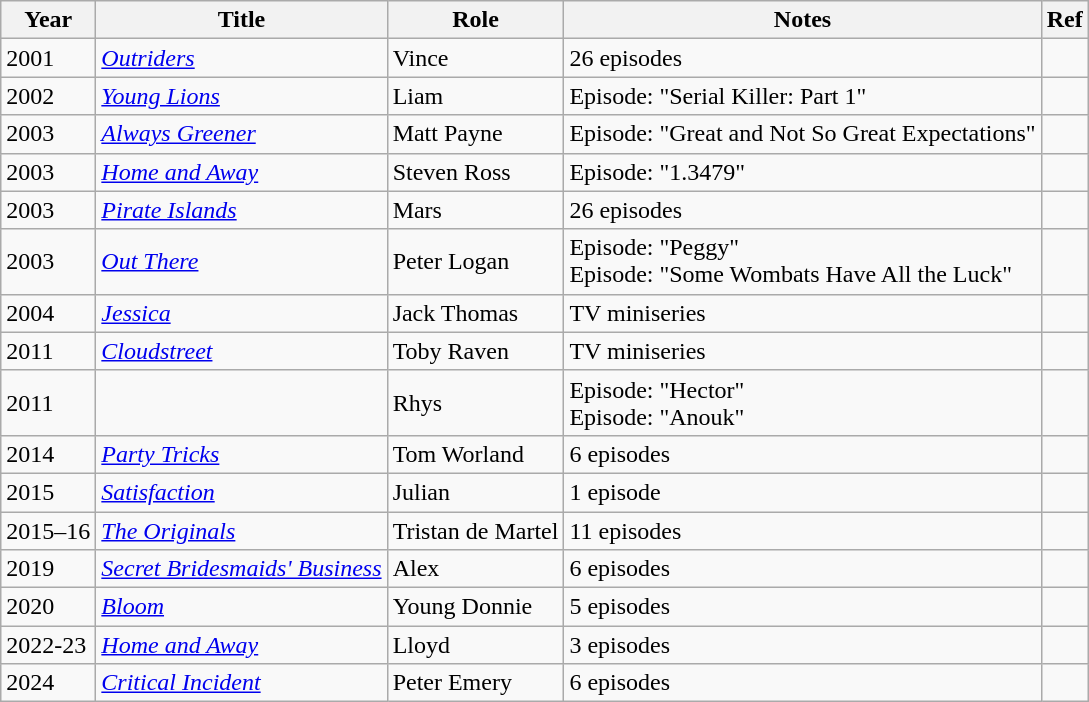<table class="wikitable sortable">
<tr>
<th>Year</th>
<th>Title</th>
<th>Role</th>
<th class="unsortable">Notes</th>
<th>Ref</th>
</tr>
<tr>
<td>2001</td>
<td><em><a href='#'>Outriders</a></em></td>
<td>Vince</td>
<td>26 episodes</td>
<td></td>
</tr>
<tr>
<td>2002</td>
<td><em><a href='#'>Young Lions</a></em></td>
<td>Liam</td>
<td>Episode: "Serial Killer: Part 1"</td>
<td></td>
</tr>
<tr>
<td>2003</td>
<td><em><a href='#'>Always Greener</a></em></td>
<td>Matt Payne</td>
<td>Episode: "Great and Not So Great Expectations"</td>
<td></td>
</tr>
<tr>
<td>2003</td>
<td><em><a href='#'>Home and Away</a></em></td>
<td>Steven Ross</td>
<td>Episode: "1.3479"</td>
<td></td>
</tr>
<tr>
<td>2003</td>
<td><em><a href='#'>Pirate Islands</a></em></td>
<td>Mars</td>
<td>26 episodes</td>
<td></td>
</tr>
<tr>
<td>2003</td>
<td><em><a href='#'>Out There</a></em></td>
<td>Peter Logan</td>
<td>Episode: "Peggy"<br>Episode: "Some Wombats Have All the Luck"</td>
<td></td>
</tr>
<tr>
<td>2004</td>
<td><em><a href='#'>Jessica</a></em></td>
<td>Jack Thomas</td>
<td>TV miniseries</td>
<td></td>
</tr>
<tr>
<td>2011</td>
<td><em><a href='#'>Cloudstreet</a></em></td>
<td>Toby Raven</td>
<td>TV miniseries</td>
<td></td>
</tr>
<tr>
<td>2011</td>
<td><em></em></td>
<td>Rhys</td>
<td>Episode: "Hector"<br>Episode: "Anouk"</td>
<td></td>
</tr>
<tr>
<td>2014</td>
<td><em><a href='#'>Party Tricks</a></em></td>
<td>Tom Worland</td>
<td>6 episodes</td>
<td></td>
</tr>
<tr>
<td>2015</td>
<td><em><a href='#'>Satisfaction</a></em></td>
<td>Julian</td>
<td>1 episode</td>
<td></td>
</tr>
<tr>
<td>2015–16</td>
<td><em><a href='#'>The Originals</a></em></td>
<td>Tristan de Martel</td>
<td>11 episodes</td>
<td></td>
</tr>
<tr>
<td>2019</td>
<td><em><a href='#'>Secret Bridesmaids' Business</a></em></td>
<td>Alex</td>
<td>6 episodes</td>
<td></td>
</tr>
<tr>
<td>2020</td>
<td><em><a href='#'>Bloom</a></em></td>
<td>Young Donnie</td>
<td>5 episodes</td>
<td></td>
</tr>
<tr>
<td>2022-23</td>
<td><em><a href='#'>Home and Away</a></em></td>
<td>Lloyd</td>
<td>3 episodes</td>
<td></td>
</tr>
<tr>
<td>2024</td>
<td><em><a href='#'>Critical Incident</a></em></td>
<td>Peter Emery</td>
<td>6 episodes</td>
<td></td>
</tr>
</table>
